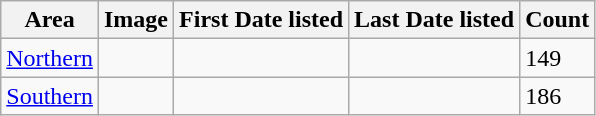<table class="wikitable">
<tr>
<th scope="col" ><strong>Area</strong></th>
<th scope="col" class="unsortable" ><strong>Image</strong></th>
<th scope="col" ><strong>First Date listed</strong></th>
<th scope="col" ><strong>Last Date listed</strong></th>
<th scope="col" ><strong>Count</strong></th>
</tr>
<tr>
<td><a href='#'>Northern</a></td>
<td></td>
<td></td>
<td></td>
<td>149</td>
</tr>
<tr>
<td><a href='#'>Southern</a></td>
<td></td>
<td></td>
<td></td>
<td>186</td>
</tr>
</table>
